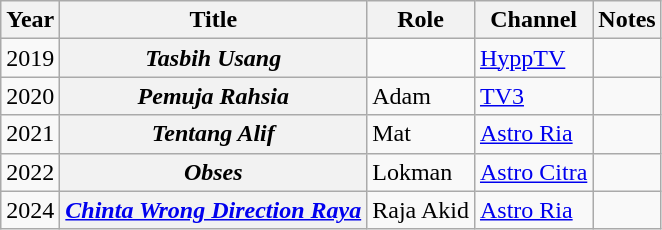<table class="wikitable">
<tr>
<th>Year</th>
<th>Title</th>
<th>Role</th>
<th>Channel</th>
<th>Notes</th>
</tr>
<tr>
<td>2019</td>
<th><em>Tasbih Usang</em></th>
<td></td>
<td><a href='#'>HyppTV</a></td>
<td></td>
</tr>
<tr>
<td>2020</td>
<th><em>Pemuja Rahsia</em></th>
<td>Adam</td>
<td><a href='#'>TV3</a></td>
<td></td>
</tr>
<tr>
<td>2021</td>
<th><em>Tentang Alif</em></th>
<td>Mat</td>
<td><a href='#'>Astro Ria</a></td>
<td></td>
</tr>
<tr>
<td>2022</td>
<th><em>Obses</em></th>
<td>Lokman</td>
<td><a href='#'>Astro Citra</a></td>
<td></td>
</tr>
<tr>
<td>2024</td>
<th><em><a href='#'>Chinta Wrong Direction Raya</a></em></th>
<td>Raja Akid</td>
<td><a href='#'>Astro Ria</a></td>
<td></td>
</tr>
</table>
